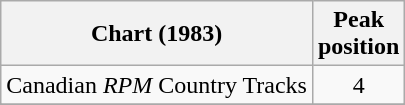<table class="wikitable">
<tr>
<th>Chart (1983)</th>
<th>Peak<br>position</th>
</tr>
<tr>
<td>Canadian <em>RPM</em> Country Tracks</td>
<td align="center">4</td>
</tr>
<tr>
</tr>
<tr>
</tr>
</table>
